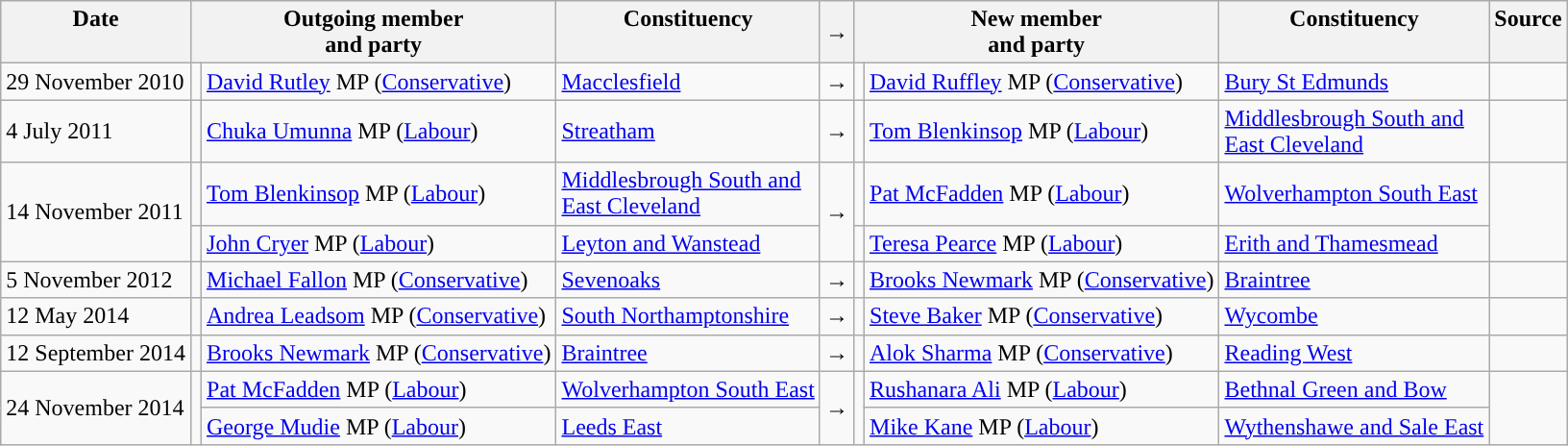<table class="wikitable">
<tr>
<th valign="top">Date</th>
<th colspan="2" valign="top">Outgoing member<br>and party</th>
<th valign="top">Constituency</th>
<th>→</th>
<th colspan="2" valign="top">New member<br>and party</th>
<th valign="top">Constituency</th>
<th valign="top">Source</th>
</tr>
<tr>
<td nowrap>29 November 2010</td>
<td style="color:inherit;background:"></td>
<td><a href='#'>David Rutley</a> MP (<a href='#'>Conservative</a>)</td>
<td><a href='#'>Macclesfield</a></td>
<td>→</td>
<td style="color:inherit;background:"></td>
<td><a href='#'>David Ruffley</a> MP (<a href='#'>Conservative</a>)</td>
<td><a href='#'>Bury St Edmunds</a></td>
<td></td>
</tr>
<tr>
<td>4 July 2011</td>
<td style="color:inherit;background:"></td>
<td><a href='#'>Chuka Umunna</a> MP (<a href='#'>Labour</a>)</td>
<td><a href='#'>Streatham</a></td>
<td>→</td>
<td style="color:inherit;background:"></td>
<td><a href='#'>Tom Blenkinsop</a> MP (<a href='#'>Labour</a>)</td>
<td><a href='#'>Middlesbrough South and<br>East Cleveland</a></td>
<td></td>
</tr>
<tr>
<td rowspan=2>14 November 2011</td>
<td style="color:inherit;background:"></td>
<td><a href='#'>Tom Blenkinsop</a> MP (<a href='#'>Labour</a>)</td>
<td><a href='#'>Middlesbrough South and<br>East Cleveland</a></td>
<td rowspan=2>→</td>
<td style="color:inherit;background:"></td>
<td><a href='#'>Pat McFadden</a> MP (<a href='#'>Labour</a>)</td>
<td><a href='#'>Wolverhampton South East</a></td>
<td rowspan=2></td>
</tr>
<tr>
<td style="color:inherit;background:"></td>
<td><a href='#'>John Cryer</a> MP (<a href='#'>Labour</a>)</td>
<td><a href='#'>Leyton and Wanstead</a></td>
<td style="color:inherit;background:"></td>
<td><a href='#'>Teresa Pearce</a> MP (<a href='#'>Labour</a>)</td>
<td><a href='#'>Erith and Thamesmead</a></td>
</tr>
<tr>
<td>5 November 2012</td>
<td style="color:inherit;background:"></td>
<td><a href='#'>Michael Fallon</a> MP (<a href='#'>Conservative</a>)</td>
<td><a href='#'>Sevenoaks</a></td>
<td>→</td>
<td style="color:inherit;background:"></td>
<td><a href='#'>Brooks Newmark</a> MP (<a href='#'>Conservative</a>)</td>
<td><a href='#'>Braintree</a></td>
<td></td>
</tr>
<tr>
<td>12 May 2014</td>
<td style="color:inherit;background:"></td>
<td><a href='#'>Andrea Leadsom</a> MP (<a href='#'>Conservative</a>)</td>
<td><a href='#'>South Northamptonshire</a></td>
<td>→</td>
<td style="color:inherit;background:"></td>
<td><a href='#'>Steve Baker</a> MP (<a href='#'>Conservative</a>)</td>
<td><a href='#'>Wycombe</a></td>
<td></td>
</tr>
<tr>
<td>12 September 2014</td>
<td style="color:inherit;background:"></td>
<td><a href='#'>Brooks Newmark</a> MP (<a href='#'>Conservative</a>)</td>
<td><a href='#'>Braintree</a></td>
<td>→</td>
<td style="color:inherit;background:"></td>
<td><a href='#'>Alok Sharma</a> MP (<a href='#'>Conservative</a>)</td>
<td><a href='#'>Reading West</a></td>
<td></td>
</tr>
<tr>
<td rowspan=2>24 November 2014</td>
<td rowspan=2 style="color:inherit;background:"></td>
<td><a href='#'>Pat McFadden</a> MP (<a href='#'>Labour</a>)</td>
<td><a href='#'>Wolverhampton South East</a></td>
<td rowspan=2>→</td>
<td rowspan=2 style="color:inherit;background:"></td>
<td><a href='#'>Rushanara Ali</a> MP (<a href='#'>Labour</a>)</td>
<td><a href='#'>Bethnal Green and Bow</a></td>
<td rowspan=2></td>
</tr>
<tr>
<td><a href='#'>George Mudie</a> MP (<a href='#'>Labour</a>)</td>
<td><a href='#'>Leeds East</a></td>
<td><a href='#'>Mike Kane</a> MP (<a href='#'>Labour</a>)</td>
<td><a href='#'>Wythenshawe and Sale East</a></td>
</tr>
</table>
